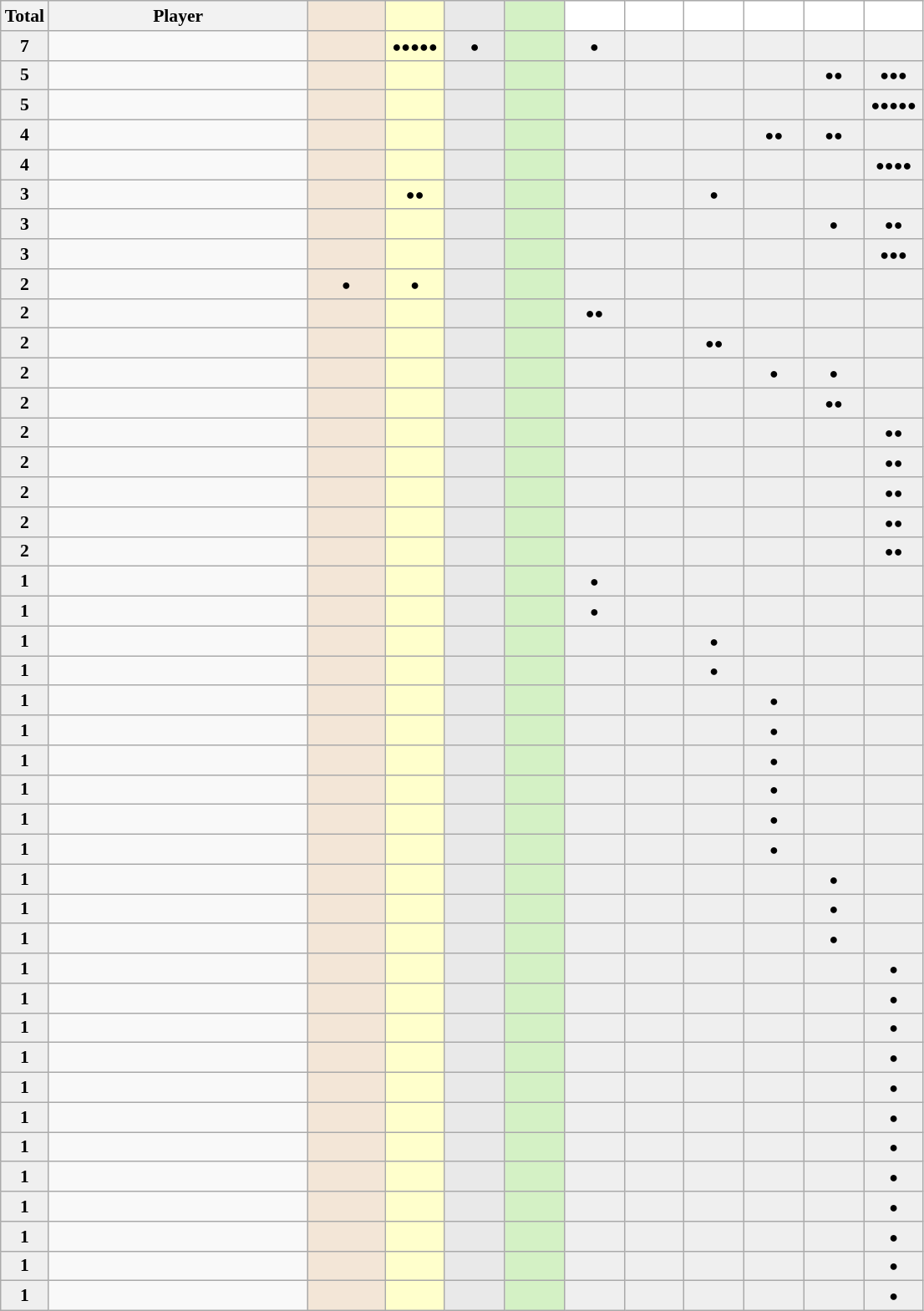<table class="sortable wikitable" style="font-size:90%">
<tr>
<th width="30">Total</th>
<th width="200">Player</th>
<th width="55" style="background:#F3E6D7;"></th>
<th width="41" style="background:#ffc;"></th>
<th width="41" style="background:#E9E9E9;"></th>
<th width="41" style="background:#D4F1C5;"></th>
<th width="41" style="background:#fff;"></th>
<th width="41" style="background:#fff;"></th>
<th width="41" style="background:#fff;"></th>
<th width="41" style="background:#fff;"></th>
<th width="41" style="background:#fff;"></th>
<th width="41" style="background:#fff;"></th>
</tr>
<tr align="center">
<td style="background:#efefef;"><strong>7</strong></td>
<td align="left"></td>
<td style="background:#F3E6D7;"> <small> </small></td>
<td style="background:#ffc;"> <small>●●●●●</small></td>
<td style="background:#E9E9E9;"> <small>●</small></td>
<td style="background:#D4F1C5;"> <small></small></td>
<td style="background:#efefef;"> <small>●</small></td>
<td style="background:#efefef;"> <small> </small></td>
<td style="background:#efefef;"> <small> </small></td>
<td style="background:#efefef;"> <small> </small></td>
<td style="background:#efefef;"> <small></small></td>
<td style="background:#efefef;"> <small></small></td>
</tr>
<tr align="center">
<td style="background:#efefef;"><strong>5</strong></td>
<td align="left"></td>
<td style="background:#F3E6D7;"> <small> </small></td>
<td style="background:#ffc;"> <small> </small></td>
<td style="background:#E9E9E9;"> <small></small></td>
<td style="background:#D4F1C5;"> <small></small></td>
<td style="background:#efefef;"> <small></small></td>
<td style="background:#efefef;"> <small> </small></td>
<td style="background:#efefef;"> <small> </small></td>
<td style="background:#efefef;"> <small> </small></td>
<td style="background:#efefef;"> <small>●●</small></td>
<td style="background:#efefef;"> <small>●●●</small></td>
</tr>
<tr align="center">
<td style="background:#efefef;"><strong>5</strong></td>
<td align="left"></td>
<td style="background:#F3E6D7;"> <small> </small></td>
<td style="background:#ffc;"> <small> </small></td>
<td style="background:#E9E9E9;"> <small></small></td>
<td style="background:#D4F1C5;"> <small></small></td>
<td style="background:#efefef;"> <small></small></td>
<td style="background:#efefef;"> <small> </small></td>
<td style="background:#efefef;"> <small> </small></td>
<td style="background:#efefef;"> <small> </small></td>
<td style="background:#efefef;"> <small></small></td>
<td style="background:#efefef;"> <small>●●●●●</small></td>
</tr>
<tr align="center">
<td style="background:#efefef;"><strong>4</strong></td>
<td align="left"></td>
<td style="background:#F3E6D7;"> <small> </small></td>
<td style="background:#ffc;"> <small> </small></td>
<td style="background:#E9E9E9;"> <small></small></td>
<td style="background:#D4F1C5;"> <small></small></td>
<td style="background:#efefef;"> <small></small></td>
<td style="background:#efefef;"> <small> </small></td>
<td style="background:#efefef;"> <small> </small></td>
<td style="background:#efefef;"> <small>●●</small></td>
<td style="background:#efefef;"> <small>●●</small></td>
<td style="background:#efefef;"> <small></small></td>
</tr>
<tr align="center">
<td style="background:#efefef;"><strong>4</strong></td>
<td align="left"></td>
<td style="background:#F3E6D7;"> <small> </small></td>
<td style="background:#ffc;"> <small> </small></td>
<td style="background:#E9E9E9;"> <small></small></td>
<td style="background:#D4F1C5;"> <small></small></td>
<td style="background:#efefef;"> <small></small></td>
<td style="background:#efefef;"> <small> </small></td>
<td style="background:#efefef;"> <small> </small></td>
<td style="background:#efefef;"> <small> </small></td>
<td style="background:#efefef;"> <small> </small></td>
<td style="background:#efefef;"> <small>●●●●</small></td>
</tr>
<tr align="center">
<td style="background:#efefef;"><strong>3</strong></td>
<td align="left"></td>
<td style="background:#F3E6D7;"> <small> </small></td>
<td style="background:#ffc;"> <small>●●</small></td>
<td style="background:#E9E9E9;"> <small></small></td>
<td style="background:#D4F1C5;"> <small></small></td>
<td style="background:#efefef;"> <small></small></td>
<td style="background:#efefef;"> <small></small></td>
<td style="background:#efefef;"> <small>●</small></td>
<td style="background:#efefef;"> <small> </small></td>
<td style="background:#efefef;"> <small></small></td>
<td style="background:#efefef;"> <small></small></td>
</tr>
<tr align="center">
<td style="background:#efefef;"><strong>3</strong></td>
<td align="left"></td>
<td style="background:#F3E6D7;"> <small> </small></td>
<td style="background:#ffc;"> <small> </small></td>
<td style="background:#E9E9E9;"> <small></small></td>
<td style="background:#D4F1C5;"> <small></small></td>
<td style="background:#efefef;"> <small></small></td>
<td style="background:#efefef;"> <small> </small></td>
<td style="background:#efefef;"> <small> </small></td>
<td style="background:#efefef;"> <small> </small></td>
<td style="background:#efefef;"> <small>●</small></td>
<td style="background:#efefef;"> <small>●●</small></td>
</tr>
<tr align="center">
<td style="background:#efefef;"><strong>3</strong></td>
<td align="left"></td>
<td style="background:#F3E6D7;"> <small> </small></td>
<td style="background:#ffc;"> <small> </small></td>
<td style="background:#E9E9E9;"> <small></small></td>
<td style="background:#D4F1C5;"> <small></small></td>
<td style="background:#efefef;"> <small></small></td>
<td style="background:#efefef;"> <small> </small></td>
<td style="background:#efefef;"> <small> </small></td>
<td style="background:#efefef;"> <small> </small></td>
<td style="background:#efefef;"> <small></small></td>
<td style="background:#efefef;"> <small>●●●</small></td>
</tr>
<tr align="center">
<td style="background:#efefef;"><strong>2</strong></td>
<td align="left"></td>
<td style="background:#F3E6D7;"> <small>●</small></td>
<td style="background:#ffc;"> <small>●</small></td>
<td style="background:#E9E9E9;"> <small></small></td>
<td style="background:#D4F1C5;"> <small></small></td>
<td style="background:#efefef;"> <small></small></td>
<td style="background:#efefef;"> <small> </small></td>
<td style="background:#efefef;"> <small> </small></td>
<td style="background:#efefef;"> <small> </small></td>
<td style="background:#efefef;"> <small></small></td>
<td style="background:#efefef;"> <small></small></td>
</tr>
<tr align="center">
<td style="background:#efefef;"><strong>2</strong></td>
<td align="left"></td>
<td style="background:#F3E6D7;"> <small> </small></td>
<td style="background:#ffc;"> <small></small></td>
<td style="background:#E9E9E9;"> <small></small></td>
<td style="background:#D4F1C5;"> <small></small></td>
<td style="background:#efefef;"> <small>●●</small></td>
<td style="background:#efefef;"> <small> </small></td>
<td style="background:#efefef;"> <small> </small></td>
<td style="background:#efefef;"> <small> </small></td>
<td style="background:#efefef;"> <small> </small></td>
<td style="background:#efefef;"> <small> </small></td>
</tr>
<tr align="center">
<td style="background:#efefef;"><strong>2</strong></td>
<td align="left"></td>
<td style="background:#F3E6D7;"> <small> </small></td>
<td style="background:#ffc;"> <small> </small></td>
<td style="background:#E9E9E9;"> <small></small></td>
<td style="background:#D4F1C5;"> <small></small></td>
<td style="background:#efefef;"> <small></small></td>
<td style="background:#efefef;"> <small> </small></td>
<td style="background:#efefef;"> <small>●●</small></td>
<td style="background:#efefef;"> <small></small></td>
<td style="background:#efefef;"> <small></small></td>
<td style="background:#efefef;"> <small></small></td>
</tr>
<tr align="center">
<td style="background:#efefef;"><strong>2</strong></td>
<td align="left"></td>
<td style="background:#F3E6D7;"> <small> </small></td>
<td style="background:#ffc;"> <small> </small></td>
<td style="background:#E9E9E9;"> <small></small></td>
<td style="background:#D4F1C5;"> <small></small></td>
<td style="background:#efefef;"> <small> </small></td>
<td style="background:#efefef;"> <small> </small></td>
<td style="background:#efefef;"> <small> </small></td>
<td style="background:#efefef;"> <small>●</small></td>
<td style="background:#efefef;"> <small>●</small></td>
<td style="background:#efefef;"> <small> </small></td>
</tr>
<tr align="center">
<td style="background:#efefef;"><strong>2</strong></td>
<td align="left"></td>
<td style="background:#F3E6D7;"> <small> </small></td>
<td style="background:#ffc;"> <small> </small></td>
<td style="background:#E9E9E9;"> <small></small></td>
<td style="background:#D4F1C5;"> <small></small></td>
<td style="background:#efefef;"> <small> </small></td>
<td style="background:#efefef;"> <small> </small></td>
<td style="background:#efefef;"> <small> </small></td>
<td style="background:#efefef;"> <small> </small></td>
<td style="background:#efefef;"> <small>●●</small></td>
<td style="background:#efefef;"> <small> </small></td>
</tr>
<tr align="center">
<td style="background:#efefef;"><strong>2</strong></td>
<td align="left"></td>
<td style="background:#F3E6D7;"> <small> </small></td>
<td style="background:#ffc;"> <small> </small></td>
<td style="background:#E9E9E9;"> <small></small></td>
<td style="background:#D4F1C5;"> <small></small></td>
<td style="background:#efefef;"> <small></small></td>
<td style="background:#efefef;"> <small> </small></td>
<td style="background:#efefef;"> <small> </small></td>
<td style="background:#efefef;"> <small> </small></td>
<td style="background:#efefef;"> <small></small></td>
<td style="background:#efefef;"> <small>●●</small></td>
</tr>
<tr align="center">
<td style="background:#efefef;"><strong>2</strong></td>
<td align="left"></td>
<td style="background:#F3E6D7;"> <small> </small></td>
<td style="background:#ffc;"> <small> </small></td>
<td style="background:#E9E9E9;"> <small></small></td>
<td style="background:#D4F1C5;"> <small></small></td>
<td style="background:#efefef;"> <small></small></td>
<td style="background:#efefef;"> <small> </small></td>
<td style="background:#efefef;"> <small> </small></td>
<td style="background:#efefef;"> <small> </small></td>
<td style="background:#efefef;"> <small></small></td>
<td style="background:#efefef;"> <small>●●</small></td>
</tr>
<tr align="center">
<td style="background:#efefef;"><strong>2</strong></td>
<td align="left"></td>
<td style="background:#F3E6D7;"> <small> </small></td>
<td style="background:#ffc;"> <small> </small></td>
<td style="background:#E9E9E9;"> <small></small></td>
<td style="background:#D4F1C5;"> <small></small></td>
<td style="background:#efefef;"> <small></small></td>
<td style="background:#efefef;"> <small> </small></td>
<td style="background:#efefef;"> <small> </small></td>
<td style="background:#efefef;"> <small> </small></td>
<td style="background:#efefef;"> <small></small></td>
<td style="background:#efefef;"> <small>●●</small></td>
</tr>
<tr align="center">
<td style="background:#efefef;"><strong>2</strong></td>
<td align="left"></td>
<td style="background:#F3E6D7;"> <small> </small></td>
<td style="background:#ffc;"> <small> </small></td>
<td style="background:#E9E9E9;"> <small></small></td>
<td style="background:#D4F1C5;"> <small></small></td>
<td style="background:#efefef;"> <small></small></td>
<td style="background:#efefef;"> <small> </small></td>
<td style="background:#efefef;"> <small> </small></td>
<td style="background:#efefef;"> <small> </small></td>
<td style="background:#efefef;"> <small></small></td>
<td style="background:#efefef;"> <small>●●</small></td>
</tr>
<tr align="center">
<td style="background:#efefef;"><strong>2</strong></td>
<td align="left"></td>
<td style="background:#F3E6D7;"> <small> </small></td>
<td style="background:#ffc;"> <small> </small></td>
<td style="background:#E9E9E9;"> <small></small></td>
<td style="background:#D4F1C5;"> <small></small></td>
<td style="background:#efefef;"> <small></small></td>
<td style="background:#efefef;"> <small> </small></td>
<td style="background:#efefef;"> <small> </small></td>
<td style="background:#efefef;"> <small> </small></td>
<td style="background:#efefef;"> <small></small></td>
<td style="background:#efefef;"> <small>●●</small></td>
</tr>
<tr align="center">
<td style="background:#efefef;"><strong>1</strong></td>
<td align="left"></td>
<td style="background:#F3E6D7;"> <small> </small></td>
<td style="background:#ffc;"> <small></small></td>
<td style="background:#E9E9E9;"> <small></small></td>
<td style="background:#D4F1C5;"> <small></small></td>
<td style="background:#efefef;"> <small>●</small></td>
<td style="background:#efefef;"> <small> </small></td>
<td style="background:#efefef;"> <small> </small></td>
<td style="background:#efefef;"> <small> </small></td>
<td style="background:#efefef;"> <small> </small></td>
<td style="background:#efefef;"> <small> </small></td>
</tr>
<tr align="center">
<td style="background:#efefef;"><strong>1</strong></td>
<td align="left"></td>
<td style="background:#F3E6D7;"> <small> </small></td>
<td style="background:#ffc;"> <small></small></td>
<td style="background:#E9E9E9;"> <small></small></td>
<td style="background:#D4F1C5;"> <small></small></td>
<td style="background:#efefef;"> <small>●</small></td>
<td style="background:#efefef;"> <small> </small></td>
<td style="background:#efefef;"> <small> </small></td>
<td style="background:#efefef;"> <small> </small></td>
<td style="background:#efefef;"> <small> </small></td>
<td style="background:#efefef;"> <small> </small></td>
</tr>
<tr align="center">
<td style="background:#efefef;"><strong>1</strong></td>
<td align="left"></td>
<td style="background:#F3E6D7;"> <small> </small></td>
<td style="background:#ffc;"> <small> </small></td>
<td style="background:#E9E9E9;"> <small></small></td>
<td style="background:#D4F1C5;"> <small></small></td>
<td style="background:#efefef;"> <small></small></td>
<td style="background:#efefef;"> <small> </small></td>
<td style="background:#efefef;"> <small>●</small></td>
<td style="background:#efefef;"> <small> </small></td>
<td style="background:#efefef;"> <small></small></td>
<td style="background:#efefef;"> <small></small></td>
</tr>
<tr align="center">
<td style="background:#efefef;"><strong>1</strong></td>
<td align="left"></td>
<td style="background:#F3E6D7;"> <small> </small></td>
<td style="background:#ffc;"> <small> </small></td>
<td style="background:#E9E9E9;"> <small></small></td>
<td style="background:#D4F1C5;"> <small></small></td>
<td style="background:#efefef;"> <small></small></td>
<td style="background:#efefef;"> <small> </small></td>
<td style="background:#efefef;"> <small>●</small></td>
<td style="background:#efefef;"> <small> </small></td>
<td style="background:#efefef;"> <small></small></td>
<td style="background:#efefef;"> <small></small></td>
</tr>
<tr align="center">
<td style="background:#efefef;"><strong>1</strong></td>
<td align="left"></td>
<td style="background:#F3E6D7;"> <small> </small></td>
<td style="background:#ffc;"> <small> </small></td>
<td style="background:#E9E9E9;"> <small></small></td>
<td style="background:#D4F1C5;"> <small></small></td>
<td style="background:#efefef;"> <small></small></td>
<td style="background:#efefef;"> <small> </small></td>
<td style="background:#efefef;"> <small> </small></td>
<td style="background:#efefef;"> <small>●</small></td>
<td style="background:#efefef;"> <small></small></td>
<td style="background:#efefef;"> <small></small></td>
</tr>
<tr align="center">
<td style="background:#efefef;"><strong>1</strong></td>
<td align="left"></td>
<td style="background:#F3E6D7;"> <small> </small></td>
<td style="background:#ffc;"> <small> </small></td>
<td style="background:#E9E9E9;"> <small></small></td>
<td style="background:#D4F1C5;"> <small></small></td>
<td style="background:#efefef;"> <small></small></td>
<td style="background:#efefef;"> <small> </small></td>
<td style="background:#efefef;"> <small> </small></td>
<td style="background:#efefef;"> <small>●</small></td>
<td style="background:#efefef;"> <small> </small></td>
<td style="background:#efefef;"> <small> </small></td>
</tr>
<tr align="center">
<td style="background:#efefef;"><strong>1</strong></td>
<td align="left"></td>
<td style="background:#F3E6D7;"> <small> </small></td>
<td style="background:#ffc;"> <small> </small></td>
<td style="background:#E9E9E9;"> <small></small></td>
<td style="background:#D4F1C5;"> <small></small></td>
<td style="background:#efefef;"> <small></small></td>
<td style="background:#efefef;"> <small> </small></td>
<td style="background:#efefef;"> <small> </small></td>
<td style="background:#efefef;"> <small>●</small></td>
<td style="background:#efefef;"> <small></small></td>
<td style="background:#efefef;"> <small></small></td>
</tr>
<tr align="center">
<td style="background:#efefef;"><strong>1</strong></td>
<td align="left"></td>
<td style="background:#F3E6D7;"> <small> </small></td>
<td style="background:#ffc;"> <small> </small></td>
<td style="background:#E9E9E9;"> <small></small></td>
<td style="background:#D4F1C5;"> <small></small></td>
<td style="background:#efefef;"> <small></small></td>
<td style="background:#efefef;"> <small> </small></td>
<td style="background:#efefef;"> <small> </small></td>
<td style="background:#efefef;"> <small>●</small></td>
<td style="background:#efefef;"> <small></small></td>
<td style="background:#efefef;"> <small> </small></td>
</tr>
<tr align="center">
<td style="background:#efefef;"><strong>1</strong></td>
<td align="left"></td>
<td style="background:#F3E6D7;"> <small> </small></td>
<td style="background:#ffc;"> <small> </small></td>
<td style="background:#E9E9E9;"> <small></small></td>
<td style="background:#D4F1C5;"> <small></small></td>
<td style="background:#efefef;"> <small></small></td>
<td style="background:#efefef;"> <small> </small></td>
<td style="background:#efefef;"> <small> </small></td>
<td style="background:#efefef;"> <small>●</small></td>
<td style="background:#efefef;"> <small></small></td>
<td style="background:#efefef;"> <small></small></td>
</tr>
<tr align="center">
<td style="background:#efefef;"><strong>1</strong></td>
<td align="left"></td>
<td style="background:#F3E6D7;"> <small> </small></td>
<td style="background:#ffc;"> <small> </small></td>
<td style="background:#E9E9E9;"> <small></small></td>
<td style="background:#D4F1C5;"> <small></small></td>
<td style="background:#efefef;"> <small></small></td>
<td style="background:#efefef;"> <small> </small></td>
<td style="background:#efefef;"> <small> </small></td>
<td style="background:#efefef;"> <small>●</small></td>
<td style="background:#efefef;"> <small></small></td>
<td style="background:#efefef;"> <small></small></td>
</tr>
<tr align="center">
<td style="background:#efefef;"><strong>1</strong></td>
<td align="left"></td>
<td style="background:#F3E6D7;"> <small> </small></td>
<td style="background:#ffc;"> <small> </small></td>
<td style="background:#E9E9E9;"> <small></small></td>
<td style="background:#D4F1C5;"> <small></small></td>
<td style="background:#efefef;"> <small></small></td>
<td style="background:#efefef;"> <small> </small></td>
<td style="background:#efefef;"> <small> </small></td>
<td style="background:#efefef;"> <small> </small></td>
<td style="background:#efefef;"> <small>●</small></td>
<td style="background:#efefef;"> <small></small></td>
</tr>
<tr align="center">
<td style="background:#efefef;"><strong>1</strong></td>
<td align="left"></td>
<td style="background:#F3E6D7;"> <small> </small></td>
<td style="background:#ffc;"> <small> </small></td>
<td style="background:#E9E9E9;"> <small></small></td>
<td style="background:#D4F1C5;"> <small></small></td>
<td style="background:#efefef;"> <small></small></td>
<td style="background:#efefef;"> <small> </small></td>
<td style="background:#efefef;"> <small> </small></td>
<td style="background:#efefef;"> <small> </small></td>
<td style="background:#efefef;"> <small>●</small></td>
<td style="background:#efefef;"> <small></small></td>
</tr>
<tr align="center">
<td style="background:#efefef;"><strong>1</strong></td>
<td align="left"></td>
<td style="background:#F3E6D7;"> <small> </small></td>
<td style="background:#ffc;"> <small> </small></td>
<td style="background:#E9E9E9;"> <small></small></td>
<td style="background:#D4F1C5;"> <small></small></td>
<td style="background:#efefef;"> <small></small></td>
<td style="background:#efefef;"> <small> </small></td>
<td style="background:#efefef;"> <small> </small></td>
<td style="background:#efefef;"> <small> </small></td>
<td style="background:#efefef;"> <small>●</small></td>
<td style="background:#efefef;"> <small></small></td>
</tr>
<tr align="center">
<td style="background:#efefef;"><strong>1</strong></td>
<td align="left"></td>
<td style="background:#F3E6D7;"> <small> </small></td>
<td style="background:#ffc;"> <small> </small></td>
<td style="background:#E9E9E9;"> <small></small></td>
<td style="background:#D4F1C5;"> <small></small></td>
<td style="background:#efefef;"> <small></small></td>
<td style="background:#efefef;"> <small> </small></td>
<td style="background:#efefef;"> <small> </small></td>
<td style="background:#efefef;"> <small> </small></td>
<td style="background:#efefef;"> <small></small></td>
<td style="background:#efefef;"> <small>●</small></td>
</tr>
<tr align="center">
<td style="background:#efefef;"><strong>1</strong></td>
<td align="left"></td>
<td style="background:#F3E6D7;"> <small> </small></td>
<td style="background:#ffc;"> <small> </small></td>
<td style="background:#E9E9E9;"> <small></small></td>
<td style="background:#D4F1C5;"> <small></small></td>
<td style="background:#efefef;"> <small></small></td>
<td style="background:#efefef;"> <small> </small></td>
<td style="background:#efefef;"> <small> </small></td>
<td style="background:#efefef;"> <small> </small></td>
<td style="background:#efefef;"> <small></small></td>
<td style="background:#efefef;"> <small>●</small></td>
</tr>
<tr align="center">
<td style="background:#efefef;"><strong>1</strong></td>
<td align="left"></td>
<td style="background:#F3E6D7;"> <small> </small></td>
<td style="background:#ffc;"> <small> </small></td>
<td style="background:#E9E9E9;"> <small></small></td>
<td style="background:#D4F1C5;"> <small></small></td>
<td style="background:#efefef;"> <small></small></td>
<td style="background:#efefef;"> <small> </small></td>
<td style="background:#efefef;"> <small> </small></td>
<td style="background:#efefef;"> <small> </small></td>
<td style="background:#efefef;"> <small></small></td>
<td style="background:#efefef;"> <small>●</small></td>
</tr>
<tr align="center">
<td style="background:#efefef;"><strong>1</strong></td>
<td align="left"></td>
<td style="background:#F3E6D7;"> <small> </small></td>
<td style="background:#ffc;"> <small> </small></td>
<td style="background:#E9E9E9;"> <small></small></td>
<td style="background:#D4F1C5;"> <small></small></td>
<td style="background:#efefef;"> <small></small></td>
<td style="background:#efefef;"> <small> </small></td>
<td style="background:#efefef;"> <small> </small></td>
<td style="background:#efefef;"> <small> </small></td>
<td style="background:#efefef;"> <small></small></td>
<td style="background:#efefef;"> <small>●</small></td>
</tr>
<tr align="center">
<td style="background:#efefef;"><strong>1</strong></td>
<td align="left"></td>
<td style="background:#F3E6D7;"> <small> </small></td>
<td style="background:#ffc;"> <small> </small></td>
<td style="background:#E9E9E9;"> <small></small></td>
<td style="background:#D4F1C5;"> <small></small></td>
<td style="background:#efefef;"> <small></small></td>
<td style="background:#efefef;"> <small> </small></td>
<td style="background:#efefef;"> <small> </small></td>
<td style="background:#efefef;"> <small> </small></td>
<td style="background:#efefef;"> <small></small></td>
<td style="background:#efefef;"> <small>●</small></td>
</tr>
<tr align="center">
<td style="background:#efefef;"><strong>1</strong></td>
<td align="left"></td>
<td style="background:#F3E6D7;"> <small> </small></td>
<td style="background:#ffc;"> <small> </small></td>
<td style="background:#E9E9E9;"> <small></small></td>
<td style="background:#D4F1C5;"> <small></small></td>
<td style="background:#efefef;"> <small></small></td>
<td style="background:#efefef;"> <small> </small></td>
<td style="background:#efefef;"> <small> </small></td>
<td style="background:#efefef;"> <small> </small></td>
<td style="background:#efefef;"> <small></small></td>
<td style="background:#efefef;"> <small>●</small></td>
</tr>
<tr align="center">
<td style="background:#efefef;"><strong>1</strong></td>
<td align="left"></td>
<td style="background:#F3E6D7;"> <small> </small></td>
<td style="background:#ffc;"> <small> </small></td>
<td style="background:#E9E9E9;"> <small></small></td>
<td style="background:#D4F1C5;"> <small></small></td>
<td style="background:#efefef;"> <small></small></td>
<td style="background:#efefef;"> <small> </small></td>
<td style="background:#efefef;"> <small> </small></td>
<td style="background:#efefef;"> <small> </small></td>
<td style="background:#efefef;"> <small></small></td>
<td style="background:#efefef;"> <small>●</small></td>
</tr>
<tr align="center">
<td style="background:#efefef;"><strong>1</strong></td>
<td align="left"></td>
<td style="background:#F3E6D7;"> <small> </small></td>
<td style="background:#ffc;"> <small> </small></td>
<td style="background:#E9E9E9;"> <small></small></td>
<td style="background:#D4F1C5;"> <small></small></td>
<td style="background:#efefef;"> <small></small></td>
<td style="background:#efefef;"> <small> </small></td>
<td style="background:#efefef;"> <small> </small></td>
<td style="background:#efefef;"> <small> </small></td>
<td style="background:#efefef;"> <small></small></td>
<td style="background:#efefef;"> <small>●</small></td>
</tr>
<tr align="center">
<td style="background:#efefef;"><strong>1</strong></td>
<td align="left"></td>
<td style="background:#F3E6D7;"> <small> </small></td>
<td style="background:#ffc;"> <small> </small></td>
<td style="background:#E9E9E9;"> <small></small></td>
<td style="background:#D4F1C5;"> <small></small></td>
<td style="background:#efefef;"> <small></small></td>
<td style="background:#efefef;"> <small> </small></td>
<td style="background:#efefef;"> <small> </small></td>
<td style="background:#efefef;"> <small> </small></td>
<td style="background:#efefef;"> <small></small></td>
<td style="background:#efefef;"> <small>●</small></td>
</tr>
<tr align="center">
<td style="background:#efefef;"><strong>1</strong></td>
<td align="left"></td>
<td style="background:#F3E6D7;"> <small> </small></td>
<td style="background:#ffc;"> <small> </small></td>
<td style="background:#E9E9E9;"> <small></small></td>
<td style="background:#D4F1C5;"> <small></small></td>
<td style="background:#efefef;"> <small></small></td>
<td style="background:#efefef;"> <small> </small></td>
<td style="background:#efefef;"> <small> </small></td>
<td style="background:#efefef;"> <small> </small></td>
<td style="background:#efefef;"> <small></small></td>
<td style="background:#efefef;"> <small>●</small></td>
</tr>
<tr align="center">
<td style="background:#efefef;"><strong>1</strong></td>
<td align="left"></td>
<td style="background:#F3E6D7;"> <small> </small></td>
<td style="background:#ffc;"> <small> </small></td>
<td style="background:#E9E9E9;"> <small></small></td>
<td style="background:#D4F1C5;"> <small></small></td>
<td style="background:#efefef;"> <small></small></td>
<td style="background:#efefef;"> <small> </small></td>
<td style="background:#efefef;"> <small> </small></td>
<td style="background:#efefef;"> <small> </small></td>
<td style="background:#efefef;"> <small></small></td>
<td style="background:#efefef;"> <small>●</small></td>
</tr>
<tr align="center">
<td style="background:#efefef;"><strong>1</strong></td>
<td align="left"></td>
<td style="background:#F3E6D7;"> <small> </small></td>
<td style="background:#ffc;"> <small> </small></td>
<td style="background:#E9E9E9;"> <small></small></td>
<td style="background:#D4F1C5;"> <small></small></td>
<td style="background:#efefef;"> <small></small></td>
<td style="background:#efefef;"> <small> </small></td>
<td style="background:#efefef;"> <small> </small></td>
<td style="background:#efefef;"> <small> </small></td>
<td style="background:#efefef;"> <small></small></td>
<td style="background:#efefef;"> <small>●</small></td>
</tr>
</table>
